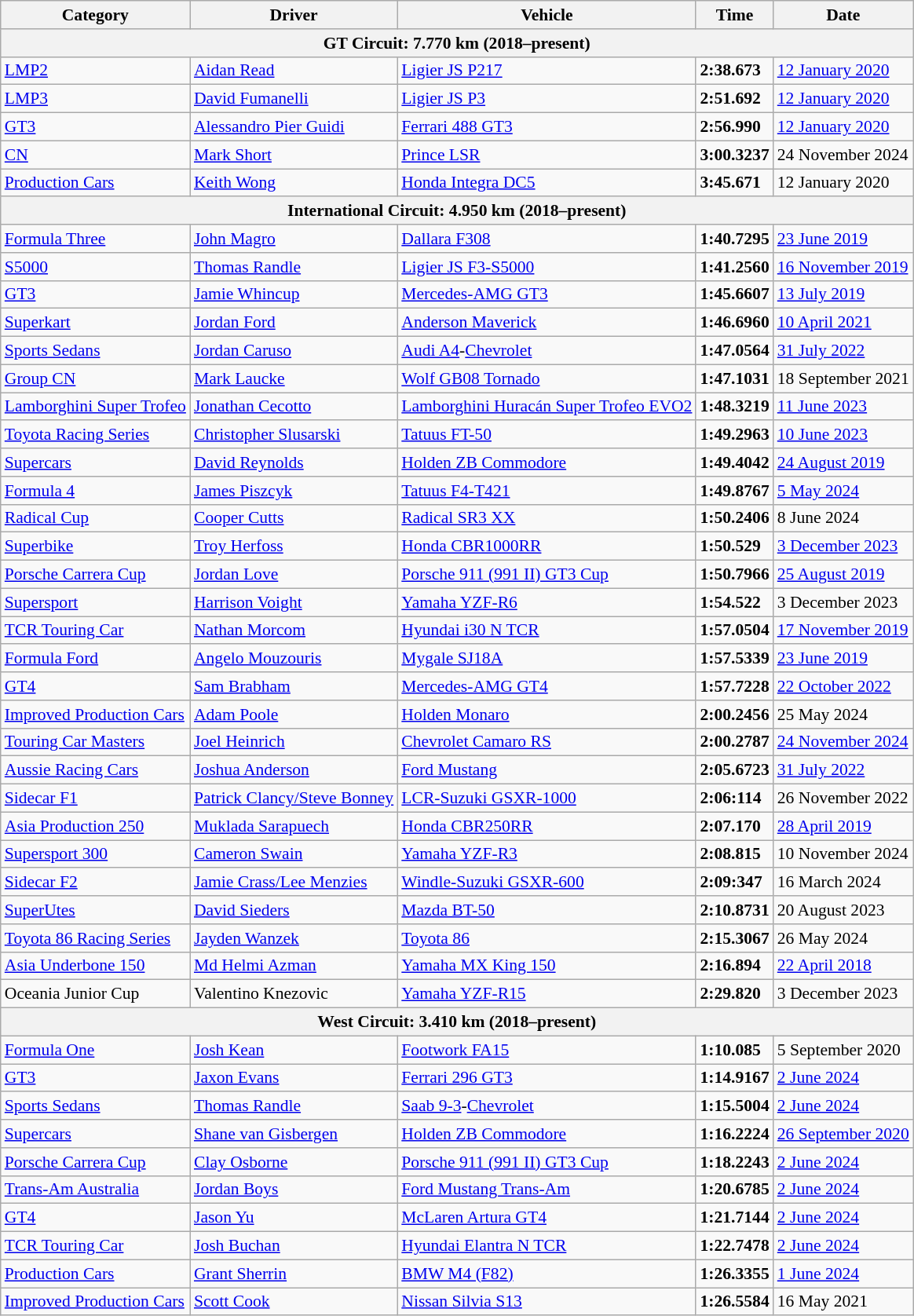<table class=wikitable style="font-size:90%",>
<tr>
<th>Category</th>
<th>Driver</th>
<th>Vehicle</th>
<th>Time</th>
<th>Date</th>
</tr>
<tr>
<th colspan=5>GT Circuit: 7.770 km (2018–present)</th>
</tr>
<tr>
<td><a href='#'>LMP2</a></td>
<td><a href='#'>Aidan Read</a></td>
<td><a href='#'>Ligier JS P217</a></td>
<td><strong>2:38.673</strong></td>
<td><a href='#'>12 January 2020</a></td>
</tr>
<tr>
<td><a href='#'>LMP3</a></td>
<td><a href='#'>David Fumanelli</a></td>
<td><a href='#'>Ligier JS P3</a></td>
<td><strong>2:51.692</strong></td>
<td><a href='#'>12 January 2020</a></td>
</tr>
<tr>
<td><a href='#'>GT3</a></td>
<td><a href='#'>Alessandro Pier Guidi</a></td>
<td><a href='#'>Ferrari 488 GT3</a></td>
<td><strong>2:56.990</strong></td>
<td><a href='#'>12 January 2020</a></td>
</tr>
<tr>
<td><a href='#'>CN</a></td>
<td><a href='#'>Mark Short</a></td>
<td><a href='#'>Prince LSR</a></td>
<td><strong>3:00.3237</strong></td>
<td>24 November 2024</td>
</tr>
<tr>
<td><a href='#'>Production Cars</a></td>
<td><a href='#'>Keith Wong</a></td>
<td><a href='#'>Honda Integra DC5</a></td>
<td><strong>3:45.671</strong></td>
<td>12 January 2020</td>
</tr>
<tr>
<th colspan=5>International Circuit: 4.950 km (2018–present)</th>
</tr>
<tr>
<td><a href='#'>Formula Three</a></td>
<td><a href='#'>John Magro</a></td>
<td><a href='#'>Dallara F308</a></td>
<td><strong>1:40.7295</strong></td>
<td><a href='#'>23 June 2019</a></td>
</tr>
<tr>
<td><a href='#'>S5000</a></td>
<td><a href='#'>Thomas Randle</a></td>
<td><a href='#'>Ligier JS F3-S5000</a></td>
<td><strong>1:41.2560</strong></td>
<td><a href='#'>16 November 2019</a></td>
</tr>
<tr>
<td><a href='#'>GT3</a></td>
<td><a href='#'>Jamie Whincup</a></td>
<td><a href='#'>Mercedes-AMG GT3</a></td>
<td><strong>1:45.6607</strong></td>
<td><a href='#'>13 July 2019</a></td>
</tr>
<tr>
<td><a href='#'>Superkart</a></td>
<td><a href='#'>Jordan Ford</a></td>
<td><a href='#'>Anderson Maverick</a></td>
<td><strong>1:46.6960</strong></td>
<td><a href='#'>10 April 2021</a></td>
</tr>
<tr>
<td><a href='#'>Sports Sedans</a></td>
<td><a href='#'>Jordan Caruso</a></td>
<td><a href='#'>Audi A4</a>-<a href='#'>Chevrolet</a></td>
<td><strong>1:47.0564</strong></td>
<td><a href='#'>31 July 2022</a></td>
</tr>
<tr>
<td><a href='#'>Group CN</a></td>
<td><a href='#'>Mark Laucke</a></td>
<td><a href='#'>Wolf GB08 Tornado</a></td>
<td><strong>1:47.1031</strong></td>
<td>18 September 2021</td>
</tr>
<tr>
<td><a href='#'>Lamborghini Super Trofeo</a></td>
<td><a href='#'>Jonathan Cecotto</a></td>
<td><a href='#'>Lamborghini Huracán Super Trofeo EVO2</a></td>
<td><strong>1:48.3219</strong></td>
<td><a href='#'>11 June 2023</a></td>
</tr>
<tr>
<td><a href='#'>Toyota Racing Series</a></td>
<td><a href='#'>Christopher Slusarski</a></td>
<td><a href='#'>Tatuus FT-50</a></td>
<td><strong>1:49.2963</strong></td>
<td><a href='#'>10 June 2023</a></td>
</tr>
<tr>
<td><a href='#'>Supercars</a></td>
<td><a href='#'>David Reynolds</a></td>
<td><a href='#'>Holden ZB Commodore</a></td>
<td><strong>1:49.4042</strong></td>
<td><a href='#'>24 August 2019</a></td>
</tr>
<tr>
<td><a href='#'>Formula 4</a></td>
<td><a href='#'>James Piszcyk</a></td>
<td><a href='#'>Tatuus F4-T421</a></td>
<td><strong>1:49.8767</strong></td>
<td><a href='#'>5 May 2024</a></td>
</tr>
<tr>
<td><a href='#'>Radical Cup</a></td>
<td><a href='#'>Cooper Cutts</a></td>
<td><a href='#'>Radical SR3 XX</a></td>
<td><strong>1:50.2406</strong></td>
<td>8 June 2024</td>
</tr>
<tr>
<td><a href='#'>Superbike</a></td>
<td><a href='#'>Troy Herfoss</a></td>
<td><a href='#'>Honda CBR1000RR</a></td>
<td><strong>1:50.529</strong></td>
<td><a href='#'>3 December 2023</a></td>
</tr>
<tr>
<td><a href='#'>Porsche Carrera Cup</a></td>
<td><a href='#'>Jordan Love</a></td>
<td><a href='#'>Porsche 911 (991 II) GT3 Cup</a></td>
<td><strong>1:50.7966</strong></td>
<td><a href='#'>25 August 2019</a></td>
</tr>
<tr>
<td><a href='#'>Supersport</a></td>
<td><a href='#'>Harrison Voight</a></td>
<td><a href='#'>Yamaha YZF-R6</a></td>
<td><strong>1:54.522</strong></td>
<td>3 December 2023</td>
</tr>
<tr>
<td><a href='#'>TCR Touring Car</a></td>
<td><a href='#'>Nathan Morcom</a></td>
<td><a href='#'>Hyundai i30 N TCR</a></td>
<td><strong>1:57.0504</strong></td>
<td><a href='#'>17 November 2019</a></td>
</tr>
<tr>
<td><a href='#'>Formula Ford</a></td>
<td><a href='#'>Angelo Mouzouris</a></td>
<td><a href='#'>Mygale SJ18A</a></td>
<td><strong>1:57.5339</strong></td>
<td><a href='#'>23 June 2019</a></td>
</tr>
<tr>
<td><a href='#'>GT4</a></td>
<td><a href='#'>Sam Brabham</a></td>
<td><a href='#'>Mercedes-AMG GT4</a></td>
<td><strong>1:57.7228</strong></td>
<td><a href='#'>22 October 2022</a></td>
</tr>
<tr>
<td><a href='#'>Improved Production Cars</a></td>
<td><a href='#'>Adam Poole</a></td>
<td><a href='#'>Holden Monaro</a></td>
<td><strong>2:00.2456</strong></td>
<td>25 May 2024</td>
</tr>
<tr>
<td><a href='#'>Touring Car Masters</a></td>
<td><a href='#'>Joel Heinrich</a></td>
<td><a href='#'>Chevrolet Camaro RS</a></td>
<td><strong>2:00.2787</strong></td>
<td><a href='#'>24 November 2024</a></td>
</tr>
<tr>
<td><a href='#'>Aussie Racing Cars</a></td>
<td><a href='#'>Joshua Anderson</a></td>
<td><a href='#'>Ford Mustang</a></td>
<td><strong>2:05.6723</strong></td>
<td><a href='#'>31 July 2022</a></td>
</tr>
<tr>
<td><a href='#'>Sidecar F1</a></td>
<td><a href='#'>Patrick Clancy/Steve Bonney</a></td>
<td><a href='#'>LCR-Suzuki GSXR-1000</a></td>
<td><strong>2:06:114</strong></td>
<td>26 November 2022</td>
</tr>
<tr>
<td><a href='#'>Asia Production 250</a></td>
<td><a href='#'>Muklada Sarapuech</a></td>
<td><a href='#'>Honda CBR250RR</a></td>
<td><strong>2:07.170</strong></td>
<td><a href='#'>28 April 2019</a></td>
</tr>
<tr>
<td><a href='#'>Supersport 300</a></td>
<td><a href='#'>Cameron Swain</a></td>
<td><a href='#'>Yamaha YZF-R3</a></td>
<td><strong>2:08.815</strong></td>
<td>10 November 2024</td>
</tr>
<tr>
<td><a href='#'>Sidecar F2</a></td>
<td><a href='#'>Jamie Crass/Lee Menzies</a></td>
<td><a href='#'>Windle-Suzuki GSXR-600</a></td>
<td><strong>2:09:347</strong></td>
<td>16 March 2024</td>
</tr>
<tr>
<td><a href='#'>SuperUtes</a></td>
<td><a href='#'>David Sieders</a></td>
<td><a href='#'>Mazda BT-50</a></td>
<td><strong>2:10.8731</strong></td>
<td>20 August 2023</td>
</tr>
<tr>
<td><a href='#'>Toyota 86 Racing Series</a></td>
<td><a href='#'>Jayden Wanzek</a></td>
<td><a href='#'>Toyota 86</a></td>
<td><strong>2:15.3067</strong></td>
<td>26 May 2024</td>
</tr>
<tr>
<td><a href='#'>Asia Underbone 150</a></td>
<td><a href='#'>Md Helmi Azman</a></td>
<td><a href='#'>Yamaha MX King 150</a></td>
<td><strong>2:16.894</strong></td>
<td><a href='#'>22 April 2018</a></td>
</tr>
<tr>
<td>Oceania Junior Cup</td>
<td>Valentino Knezovic</td>
<td><a href='#'>Yamaha YZF-R15</a></td>
<td><strong>2:29.820</strong></td>
<td>3 December 2023</td>
</tr>
<tr>
<th colspan=5>West Circuit: 3.410 km (2018–present)</th>
</tr>
<tr>
<td><a href='#'>Formula One</a></td>
<td><a href='#'>Josh Kean</a></td>
<td><a href='#'>Footwork FA15</a></td>
<td><strong>1:10.085</strong></td>
<td>5 September 2020</td>
</tr>
<tr>
<td><a href='#'>GT3</a></td>
<td><a href='#'>Jaxon Evans</a></td>
<td><a href='#'>Ferrari 296 GT3</a></td>
<td><strong>1:14.9167</strong></td>
<td><a href='#'>2 June 2024</a></td>
</tr>
<tr>
<td><a href='#'>Sports Sedans</a></td>
<td><a href='#'>Thomas Randle</a></td>
<td><a href='#'>Saab 9-3</a>-<a href='#'>Chevrolet</a></td>
<td><strong>1:15.5004</strong></td>
<td><a href='#'>2 June 2024</a></td>
</tr>
<tr>
<td><a href='#'>Supercars</a></td>
<td><a href='#'>Shane van Gisbergen</a></td>
<td><a href='#'>Holden ZB Commodore</a></td>
<td><strong>1:16.2224</strong></td>
<td><a href='#'>26 September 2020</a></td>
</tr>
<tr>
<td><a href='#'>Porsche Carrera Cup</a></td>
<td><a href='#'>Clay Osborne</a></td>
<td><a href='#'>Porsche 911 (991 II) GT3 Cup</a></td>
<td><strong>1:18.2243</strong></td>
<td><a href='#'>2 June 2024</a></td>
</tr>
<tr>
<td><a href='#'>Trans-Am Australia</a></td>
<td><a href='#'>Jordan Boys</a></td>
<td><a href='#'>Ford Mustang Trans-Am</a></td>
<td><strong>1:20.6785</strong></td>
<td><a href='#'>2 June 2024</a></td>
</tr>
<tr>
<td><a href='#'>GT4</a></td>
<td><a href='#'>Jason Yu</a></td>
<td><a href='#'>McLaren Artura GT4</a></td>
<td><strong>1:21.7144</strong></td>
<td><a href='#'>2 June 2024</a></td>
</tr>
<tr>
<td><a href='#'>TCR Touring Car</a></td>
<td><a href='#'>Josh Buchan</a></td>
<td><a href='#'>Hyundai Elantra N TCR</a></td>
<td><strong>1:22.7478</strong></td>
<td><a href='#'>2 June 2024</a></td>
</tr>
<tr>
<td><a href='#'>Production Cars</a></td>
<td><a href='#'>Grant Sherrin</a></td>
<td><a href='#'>BMW M4 (F82)</a></td>
<td><strong>1:26.3355</strong></td>
<td><a href='#'>1 June 2024</a></td>
</tr>
<tr>
<td><a href='#'>Improved Production Cars</a></td>
<td><a href='#'>Scott Cook</a></td>
<td><a href='#'>Nissan Silvia S13</a></td>
<td><strong>1:26.5584</strong></td>
<td>16 May 2021</td>
</tr>
</table>
